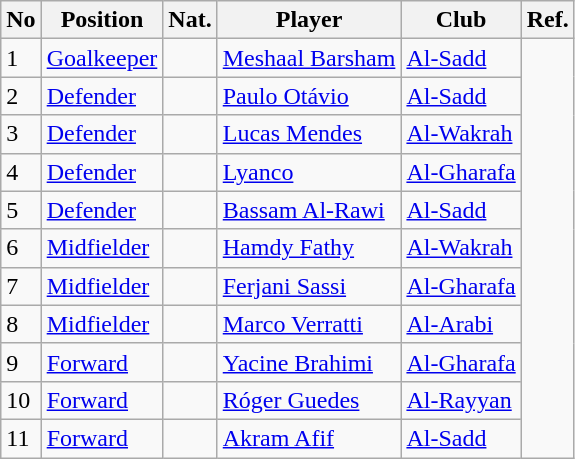<table class="wikitable">
<tr>
<th>No</th>
<th>Position</th>
<th>Nat.</th>
<th>Player</th>
<th>Club</th>
<th>Ref.</th>
</tr>
<tr>
<td>1</td>
<td><a href='#'>Goalkeeper</a></td>
<td></td>
<td><a href='#'>Meshaal Barsham</a></td>
<td><a href='#'>Al-Sadd</a></td>
<td rowspan="11"></td>
</tr>
<tr>
<td>2</td>
<td><a href='#'>Defender</a></td>
<td></td>
<td><a href='#'>Paulo Otávio</a></td>
<td><a href='#'>Al-Sadd</a></td>
</tr>
<tr>
<td>3</td>
<td><a href='#'>Defender</a></td>
<td></td>
<td><a href='#'>Lucas Mendes</a></td>
<td><a href='#'>Al-Wakrah</a></td>
</tr>
<tr>
<td>4</td>
<td><a href='#'>Defender</a></td>
<td></td>
<td><a href='#'>Lyanco</a></td>
<td><a href='#'>Al-Gharafa</a></td>
</tr>
<tr>
<td>5</td>
<td><a href='#'>Defender</a></td>
<td></td>
<td><a href='#'>Bassam Al-Rawi</a></td>
<td><a href='#'>Al-Sadd</a></td>
</tr>
<tr>
<td>6</td>
<td><a href='#'>Midfielder</a></td>
<td></td>
<td><a href='#'>Hamdy Fathy</a></td>
<td><a href='#'>Al-Wakrah</a></td>
</tr>
<tr>
<td>7</td>
<td><a href='#'>Midfielder</a></td>
<td></td>
<td><a href='#'>Ferjani Sassi</a></td>
<td><a href='#'>Al-Gharafa</a></td>
</tr>
<tr>
<td>8</td>
<td><a href='#'>Midfielder</a></td>
<td></td>
<td><a href='#'>Marco Verratti</a></td>
<td><a href='#'>Al-Arabi</a></td>
</tr>
<tr>
<td>9</td>
<td><a href='#'>Forward</a></td>
<td></td>
<td><a href='#'>Yacine Brahimi</a></td>
<td><a href='#'>Al-Gharafa</a></td>
</tr>
<tr>
<td>10</td>
<td><a href='#'>Forward</a></td>
<td></td>
<td><a href='#'>Róger Guedes</a></td>
<td><a href='#'>Al-Rayyan</a></td>
</tr>
<tr>
<td>11</td>
<td><a href='#'>Forward</a></td>
<td></td>
<td><a href='#'>Akram Afif</a></td>
<td><a href='#'>Al-Sadd</a></td>
</tr>
</table>
